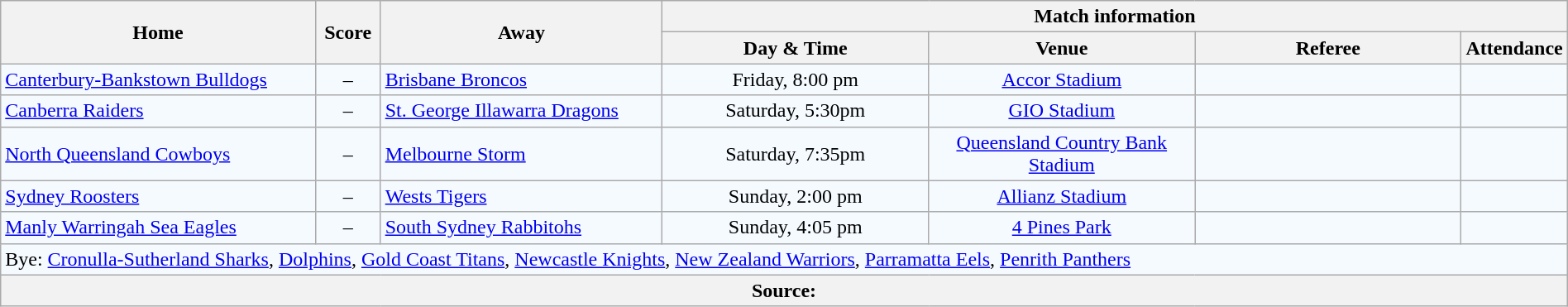<table class="wikitable" style="border-collapse:collapse; text-align:center; width:100%;">
<tr style="text-align:center; background:#f5faff;"  style="background:#c1d8ff;">
<th rowspan="2">Home</th>
<th rowspan="2">Score</th>
<th rowspan="2">Away</th>
<th colspan="4">Match information</th>
</tr>
<tr>
<th width="17%">Day & Time</th>
<th width="17%">Venue</th>
<th width="17%">Referee</th>
<th width="5%">Attendance</th>
</tr>
<tr style="text-align:center; background:#f5faff;">
<td align="left"> <a href='#'>Canterbury-Bankstown Bulldogs</a></td>
<td>–</td>
<td align="left"> <a href='#'>Brisbane Broncos</a></td>
<td>Friday, 8:00 pm</td>
<td><a href='#'>Accor Stadium</a></td>
<td></td>
<td></td>
</tr>
<tr style="text-align:center; background:#f5faff;">
<td align="left"> <a href='#'>Canberra Raiders</a></td>
<td>–</td>
<td align="left"> <a href='#'>St. George Illawarra Dragons</a></td>
<td>Saturday, 5:30pm</td>
<td><a href='#'>GIO Stadium</a></td>
<td></td>
<td></td>
</tr>
<tr style="text-align:center; background:#f5faff;">
<td align="left"> <a href='#'>North Queensland Cowboys</a></td>
<td>–</td>
<td align="left"> <a href='#'>Melbourne Storm</a></td>
<td>Saturday, 7:35pm</td>
<td><a href='#'>Queensland Country Bank Stadium</a></td>
<td></td>
<td></td>
</tr>
<tr style="text-align:center; background:#f5faff;">
<td align="left"> <a href='#'>Sydney Roosters</a></td>
<td>–</td>
<td align="left"> <a href='#'>Wests Tigers</a></td>
<td>Sunday, 2:00 pm</td>
<td><a href='#'>Allianz Stadium</a></td>
<td></td>
<td></td>
</tr>
<tr style="text-align:center; background:#f5faff;">
<td align="left"> <a href='#'>Manly Warringah Sea Eagles</a></td>
<td>–</td>
<td align="left"> <a href='#'>South Sydney Rabbitohs</a></td>
<td>Sunday, 4:05 pm</td>
<td><a href='#'>4 Pines Park</a></td>
<td></td>
<td></td>
</tr>
<tr style="text-align:center; background:#f5faff;">
<td colspan="7" align="left">Bye:  <a href='#'>Cronulla-Sutherland Sharks</a>,  <a href='#'>Dolphins</a>,  <a href='#'>Gold Coast Titans</a>,  <a href='#'>Newcastle Knights</a>,  <a href='#'>New Zealand Warriors</a>,  <a href='#'>Parramatta Eels</a>,  <a href='#'>Penrith Panthers</a></td>
</tr>
<tr>
<th colspan="7" align="left">Source:</th>
</tr>
</table>
